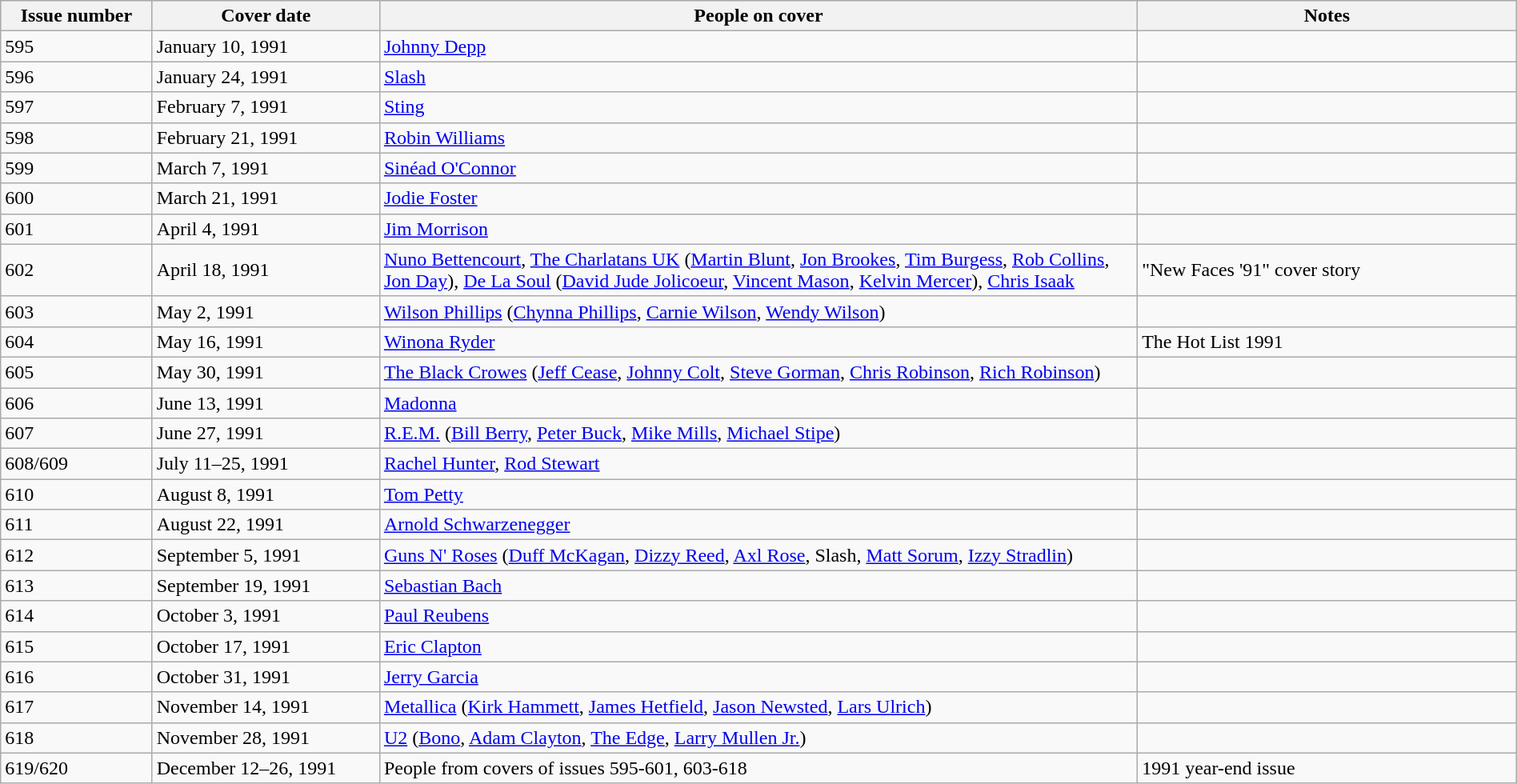<table class="wikitable sortable" style="margin:auto;width:100%;">
<tr style="background:#ccf;">
<th style="width:10%;">Issue number</th>
<th style="width:15%;">Cover date</th>
<th style="width:50%;">People on cover</th>
<th style="width:25%;">Notes</th>
</tr>
<tr>
<td>595</td>
<td>January 10, 1991</td>
<td><a href='#'>Johnny Depp</a></td>
<td></td>
</tr>
<tr>
<td>596</td>
<td>January 24, 1991</td>
<td><a href='#'>Slash</a></td>
<td></td>
</tr>
<tr>
<td>597</td>
<td>February 7, 1991</td>
<td><a href='#'>Sting</a></td>
<td></td>
</tr>
<tr>
<td>598</td>
<td>February 21, 1991</td>
<td><a href='#'>Robin Williams</a></td>
<td></td>
</tr>
<tr>
<td>599</td>
<td>March 7, 1991</td>
<td><a href='#'>Sinéad O'Connor</a></td>
<td></td>
</tr>
<tr>
<td>600</td>
<td>March 21, 1991</td>
<td><a href='#'>Jodie Foster</a></td>
<td></td>
</tr>
<tr>
<td>601</td>
<td>April 4, 1991</td>
<td><a href='#'>Jim Morrison</a></td>
<td></td>
</tr>
<tr>
<td>602</td>
<td>April 18, 1991</td>
<td><a href='#'>Nuno Bettencourt</a>, <a href='#'>The Charlatans UK</a> (<a href='#'>Martin Blunt</a>, <a href='#'>Jon Brookes</a>, <a href='#'>Tim Burgess</a>, <a href='#'>Rob Collins</a>, <a href='#'>Jon Day</a>), <a href='#'>De La Soul</a> (<a href='#'>David Jude Jolicoeur</a>, <a href='#'>Vincent Mason</a>, <a href='#'>Kelvin Mercer</a>), <a href='#'>Chris Isaak</a></td>
<td>"New Faces '91" cover story</td>
</tr>
<tr>
<td>603</td>
<td>May 2, 1991</td>
<td><a href='#'>Wilson Phillips</a> (<a href='#'>Chynna Phillips</a>, <a href='#'>Carnie Wilson</a>, <a href='#'>Wendy Wilson</a>)</td>
<td></td>
</tr>
<tr>
<td>604</td>
<td>May 16, 1991</td>
<td><a href='#'>Winona Ryder</a></td>
<td>The Hot List 1991</td>
</tr>
<tr>
<td>605</td>
<td>May 30, 1991</td>
<td><a href='#'>The Black Crowes</a> (<a href='#'>Jeff Cease</a>, <a href='#'>Johnny Colt</a>, <a href='#'>Steve Gorman</a>, <a href='#'>Chris Robinson</a>, <a href='#'>Rich Robinson</a>)</td>
<td></td>
</tr>
<tr>
<td>606</td>
<td>June 13, 1991</td>
<td><a href='#'>Madonna</a></td>
<td></td>
</tr>
<tr>
<td>607</td>
<td>June 27, 1991</td>
<td><a href='#'>R.E.M.</a> (<a href='#'>Bill Berry</a>, <a href='#'>Peter Buck</a>, <a href='#'>Mike Mills</a>, <a href='#'>Michael Stipe</a>)</td>
<td></td>
</tr>
<tr>
<td>608/609</td>
<td>July 11–25, 1991</td>
<td><a href='#'>Rachel Hunter</a>, <a href='#'>Rod Stewart</a></td>
<td></td>
</tr>
<tr>
<td>610</td>
<td>August 8, 1991</td>
<td><a href='#'>Tom Petty</a></td>
<td></td>
</tr>
<tr>
<td>611</td>
<td>August 22, 1991</td>
<td><a href='#'>Arnold Schwarzenegger</a></td>
<td></td>
</tr>
<tr>
<td>612</td>
<td>September 5, 1991</td>
<td><a href='#'>Guns N' Roses</a> (<a href='#'>Duff McKagan</a>, <a href='#'>Dizzy Reed</a>, <a href='#'>Axl Rose</a>, Slash, <a href='#'>Matt Sorum</a>, <a href='#'>Izzy Stradlin</a>)</td>
<td></td>
</tr>
<tr>
<td>613</td>
<td>September 19, 1991</td>
<td><a href='#'>Sebastian Bach</a></td>
<td></td>
</tr>
<tr>
<td>614</td>
<td>October 3, 1991</td>
<td><a href='#'>Paul Reubens</a></td>
<td></td>
</tr>
<tr>
<td>615</td>
<td>October 17, 1991</td>
<td><a href='#'>Eric Clapton</a></td>
<td></td>
</tr>
<tr>
<td>616</td>
<td>October 31, 1991</td>
<td><a href='#'>Jerry Garcia</a></td>
<td></td>
</tr>
<tr>
<td>617</td>
<td>November 14, 1991</td>
<td><a href='#'>Metallica</a> (<a href='#'>Kirk Hammett</a>, <a href='#'>James Hetfield</a>, <a href='#'>Jason Newsted</a>, <a href='#'>Lars Ulrich</a>)</td>
<td></td>
</tr>
<tr>
<td>618</td>
<td>November 28, 1991</td>
<td><a href='#'>U2</a> (<a href='#'>Bono</a>, <a href='#'>Adam Clayton</a>, <a href='#'>The Edge</a>, <a href='#'>Larry Mullen Jr.</a>)</td>
<td></td>
</tr>
<tr>
<td>619/620</td>
<td>December 12–26, 1991</td>
<td>People from covers of issues 595-601, 603-618</td>
<td>1991 year-end issue</td>
</tr>
</table>
